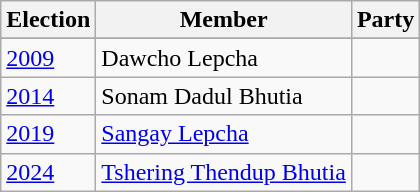<table class="wikitable sortable">
<tr>
<th>Election</th>
<th>Member</th>
<th colspan=2>Party</th>
</tr>
<tr>
</tr>
<tr>
<td><a href='#'>2009</a></td>
<td>Dawcho Lepcha</td>
<td></td>
</tr>
<tr>
<td><a href='#'>2014</a></td>
<td>Sonam Dadul Bhutia</td>
</tr>
<tr>
<td><a href='#'>2019</a></td>
<td><a href='#'>Sangay Lepcha</a></td>
<td></td>
</tr>
<tr>
<td><a href='#'>2024</a></td>
<td><a href='#'>Tshering Thendup Bhutia</a></td>
</tr>
</table>
